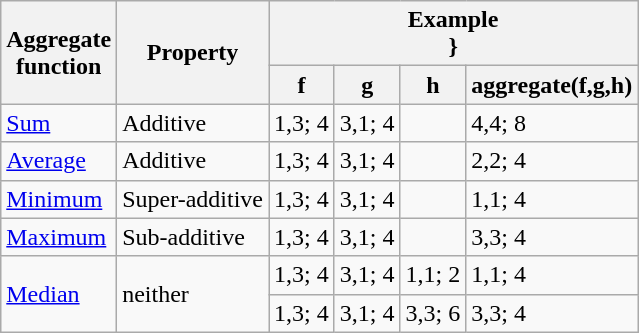<table class="wikitable">
<tr>
<th rowspan=2>Aggregate<br>function</th>
<th rowspan=2>Property</th>
<th colspan=4>Example<br>}</th>
</tr>
<tr>
<th>f</th>
<th>g</th>
<th>h</th>
<th>aggregate(f,g,h)</th>
</tr>
<tr>
<td><a href='#'>Sum</a></td>
<td>Additive</td>
<td>1,3; 4</td>
<td>3,1; 4</td>
<td></td>
<td>4,4; 8</td>
</tr>
<tr>
<td><a href='#'>Average</a></td>
<td>Additive</td>
<td>1,3; 4</td>
<td>3,1; 4</td>
<td></td>
<td>2,2; 4</td>
</tr>
<tr>
<td><a href='#'>Minimum</a></td>
<td>Super-additive</td>
<td>1,3; 4</td>
<td>3,1; 4</td>
<td></td>
<td>1,1; 4</td>
</tr>
<tr>
<td><a href='#'>Maximum</a></td>
<td>Sub-additive</td>
<td>1,3; 4</td>
<td>3,1; 4</td>
<td></td>
<td>3,3; 4</td>
</tr>
<tr>
<td rowspan="2"><a href='#'>Median</a></td>
<td rowspan="2">neither</td>
<td>1,3; 4</td>
<td>3,1; 4</td>
<td>1,1; 2</td>
<td>1,1; 4</td>
</tr>
<tr>
<td>1,3; 4</td>
<td>3,1; 4</td>
<td>3,3; 6</td>
<td>3,3; 4</td>
</tr>
</table>
